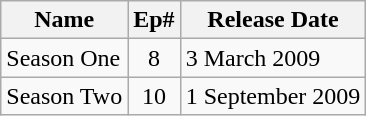<table class="wikitable">
<tr>
<th>Name</th>
<th>Ep#</th>
<th>Release Date</th>
</tr>
<tr>
<td>Season One</td>
<td align="center">8</td>
<td>3 March 2009</td>
</tr>
<tr>
<td>Season Two</td>
<td align="center">10</td>
<td>1 September 2009</td>
</tr>
</table>
